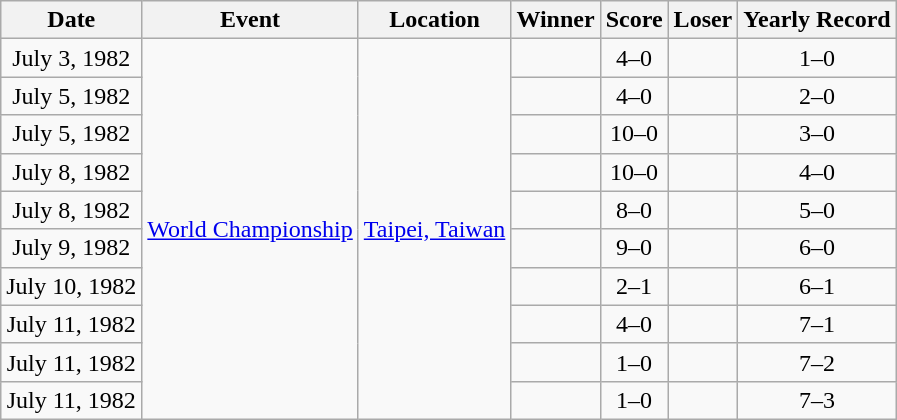<table class="wikitable">
<tr>
<th>Date</th>
<th>Event</th>
<th>Location</th>
<th>Winner</th>
<th>Score</th>
<th>Loser</th>
<th>Yearly Record</th>
</tr>
<tr align=center>
<td>July 3, 1982</td>
<td rowspan=10><a href='#'>World Championship</a></td>
<td rowspan=10><a href='#'>Taipei, Taiwan</a></td>
<td></td>
<td>4–0</td>
<td></td>
<td>1–0</td>
</tr>
<tr align=center>
<td>July 5, 1982</td>
<td></td>
<td>4–0</td>
<td></td>
<td>2–0</td>
</tr>
<tr align=center>
<td>July 5, 1982</td>
<td></td>
<td>10–0</td>
<td></td>
<td>3–0</td>
</tr>
<tr align=center>
<td>July 8, 1982</td>
<td></td>
<td>10–0</td>
<td></td>
<td>4–0</td>
</tr>
<tr align=center>
<td>July 8, 1982</td>
<td></td>
<td>8–0</td>
<td></td>
<td>5–0</td>
</tr>
<tr align=center>
<td>July 9, 1982</td>
<td></td>
<td>9–0</td>
<td></td>
<td>6–0</td>
</tr>
<tr align=center>
<td>July 10, 1982</td>
<td></td>
<td>2–1</td>
<td></td>
<td>6–1</td>
</tr>
<tr align=center>
<td>July 11, 1982</td>
<td></td>
<td>4–0</td>
<td></td>
<td>7–1</td>
</tr>
<tr align=center>
<td>July 11, 1982</td>
<td></td>
<td>1–0</td>
<td></td>
<td>7–2</td>
</tr>
<tr align=center>
<td>July 11, 1982</td>
<td></td>
<td>1–0</td>
<td></td>
<td>7–3</td>
</tr>
</table>
